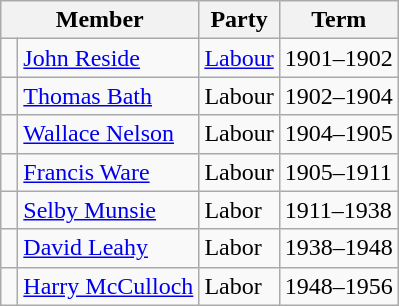<table class="wikitable">
<tr>
<th colspan="2">Member</th>
<th>Party</th>
<th>Term</th>
</tr>
<tr>
<td> </td>
<td><a href='#'>John Reside</a></td>
<td><a href='#'>Labour</a></td>
<td>1901–1902</td>
</tr>
<tr>
<td> </td>
<td><a href='#'>Thomas Bath</a></td>
<td>Labour</td>
<td>1902–1904</td>
</tr>
<tr>
<td> </td>
<td><a href='#'>Wallace Nelson</a></td>
<td>Labour</td>
<td>1904–1905</td>
</tr>
<tr>
<td> </td>
<td><a href='#'>Francis Ware</a></td>
<td>Labour</td>
<td>1905–1911</td>
</tr>
<tr>
<td> </td>
<td><a href='#'>Selby Munsie</a></td>
<td>Labor</td>
<td>1911–1938</td>
</tr>
<tr>
<td> </td>
<td><a href='#'>David Leahy</a></td>
<td>Labor</td>
<td>1938–1948</td>
</tr>
<tr>
<td> </td>
<td><a href='#'>Harry McCulloch</a></td>
<td>Labor</td>
<td>1948–1956</td>
</tr>
</table>
